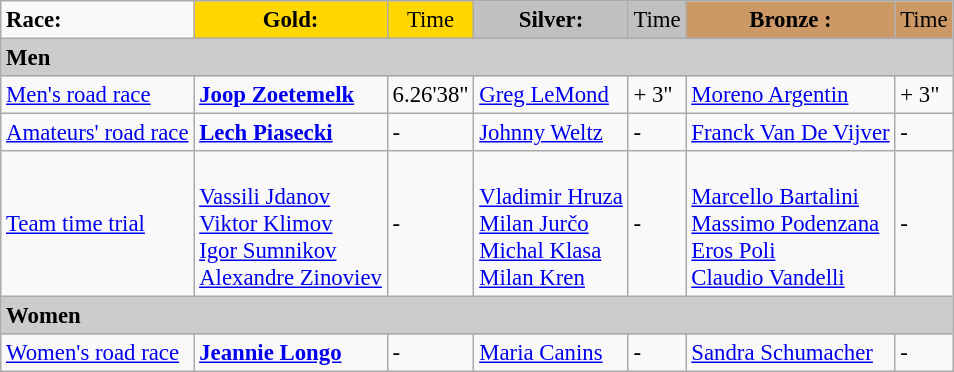<table class="wikitable" style="text-align: left; font-size: 95%; border: gray solid 1px; border-collapse: collapse;">
<tr>
<td><strong>Race:</strong></td>
<td style="text-align:center;background-color:gold;"><strong>Gold:</strong></td>
<td style="text-align:center;background-color:gold;">Time</td>
<td style="text-align:center;background-color:silver;"><strong>Silver:</strong></td>
<td style="text-align:center;background-color:silver;">Time</td>
<td style="text-align:center;background-color:#CC9966;"><strong>Bronze :</strong></td>
<td style="text-align:center;background-color:#CC9966;">Time</td>
</tr>
<tr bgcolor="#cccccc">
<td colspan=7><strong>Men</strong></td>
</tr>
<tr>
<td><a href='#'>Men's road race</a><br></td>
<td><strong><a href='#'>Joop Zoetemelk</a></strong><br><small></small></td>
<td>6.26'38"</td>
<td><a href='#'>Greg LeMond</a><br><small></small></td>
<td>+ 3"</td>
<td><a href='#'>Moreno Argentin</a><br><small></small></td>
<td>+ 3"</td>
</tr>
<tr>
<td><a href='#'>Amateurs' road race</a></td>
<td><strong><a href='#'>Lech Piasecki</a></strong><br><small></small></td>
<td>-</td>
<td><a href='#'>Johnny Weltz</a><br><small></small></td>
<td>-</td>
<td><a href='#'>Franck Van De Vijver</a><br><small></small></td>
<td>-</td>
</tr>
<tr>
<td><a href='#'>Team time trial</a></td>
<td> <br> <a href='#'>Vassili Jdanov</a><br> <a href='#'>Viktor Klimov</a><br> <a href='#'>Igor Sumnikov</a><br> <a href='#'>Alexandre Zinoviev</a></td>
<td>-</td>
<td> <br> <a href='#'>Vladimir Hruza</a><br> <a href='#'>Milan Jurčo</a><br> <a href='#'>Michal Klasa</a><br> <a href='#'>Milan Kren</a></td>
<td>-</td>
<td> <br> <a href='#'>Marcello Bartalini</a><br> <a href='#'>Massimo Podenzana</a><br> <a href='#'>Eros Poli</a><br> <a href='#'>Claudio Vandelli</a></td>
<td>-</td>
</tr>
<tr bgcolor="#cccccc">
<td colspan=7><strong>Women</strong></td>
</tr>
<tr>
<td><a href='#'>Women's road race</a></td>
<td><strong><a href='#'>Jeannie Longo</a></strong><br><small></small></td>
<td>-</td>
<td><a href='#'>Maria Canins</a><br><small></small></td>
<td>-</td>
<td><a href='#'>Sandra Schumacher</a><br><small></small></td>
<td>-</td>
</tr>
</table>
